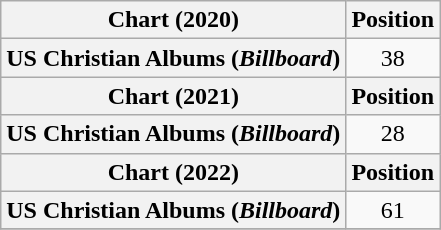<table class="wikitable plainrowheaders" style="text-align:center">
<tr>
<th scope="col">Chart (2020)</th>
<th scope="col">Position</th>
</tr>
<tr>
<th scope="row">US Christian Albums (<em>Billboard</em>)</th>
<td>38</td>
</tr>
<tr>
<th scope="col">Chart (2021)</th>
<th scope="col">Position</th>
</tr>
<tr>
<th scope="row">US Christian Albums (<em>Billboard</em>)</th>
<td>28</td>
</tr>
<tr>
<th scope="col">Chart (2022)</th>
<th scope="col">Position</th>
</tr>
<tr>
<th scope="row">US Christian Albums (<em>Billboard</em>)</th>
<td>61</td>
</tr>
<tr>
</tr>
</table>
